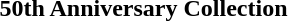<table class="collapsible collapsed" border="0" style="margin-right:20.45em">
<tr>
<th style="width:100%; text-align:left;">50th Anniversary Collection</th>
</tr>
</table>
